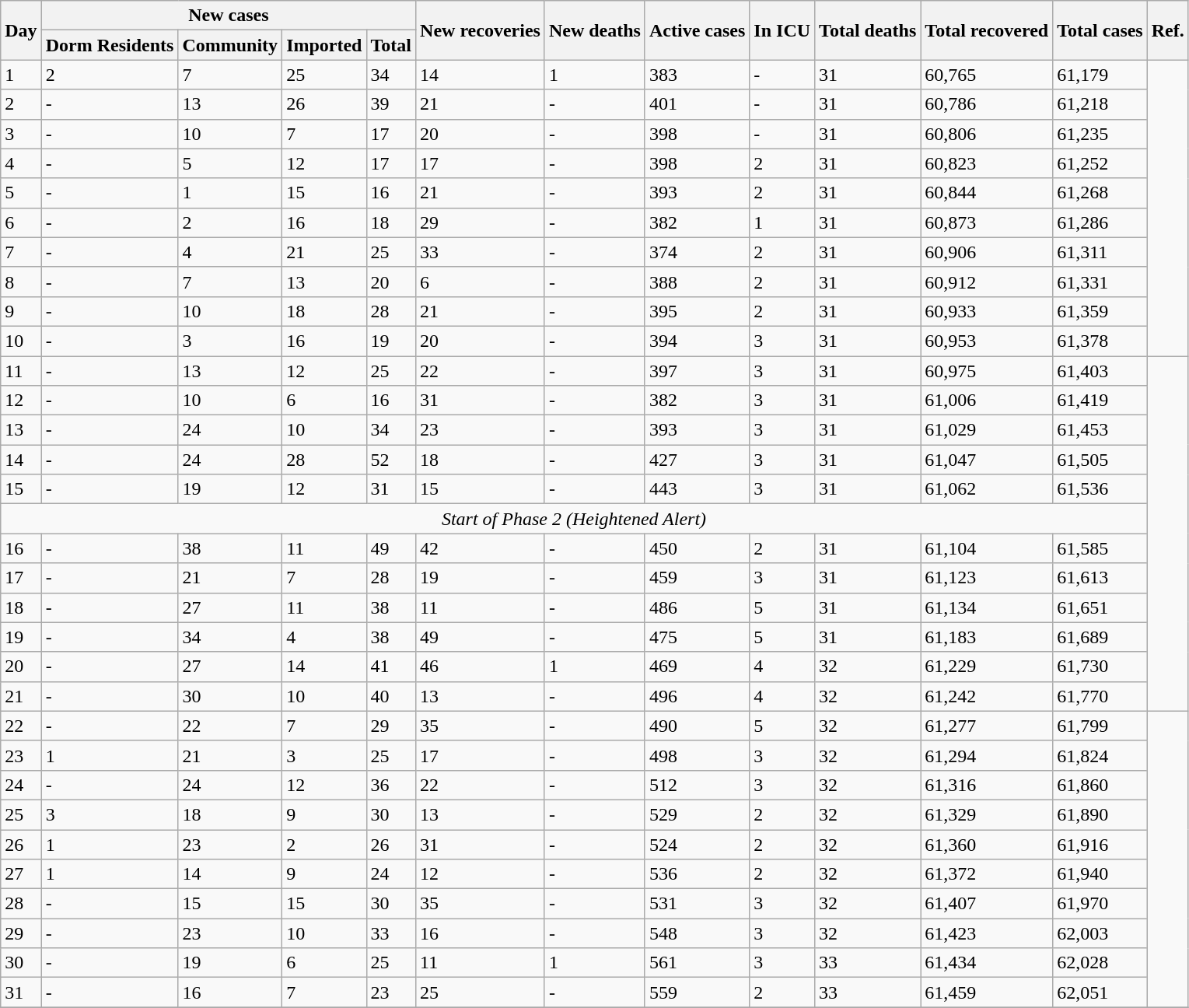<table class="wikitable">
<tr>
<th rowspan="2">Day</th>
<th colspan="4">New cases</th>
<th rowspan="2">New recoveries</th>
<th rowspan="2">New deaths</th>
<th rowspan="2">Active cases</th>
<th rowspan="2">In ICU</th>
<th rowspan="2">Total deaths</th>
<th rowspan="2">Total recovered</th>
<th rowspan="2">Total cases</th>
<th rowspan="2">Ref.</th>
</tr>
<tr>
<th>Dorm Residents</th>
<th>Community</th>
<th>Imported</th>
<th>Total</th>
</tr>
<tr>
<td>1</td>
<td>2</td>
<td>7</td>
<td>25</td>
<td>34</td>
<td>14</td>
<td>1</td>
<td>383</td>
<td>-</td>
<td>31</td>
<td>60,765</td>
<td>61,179</td>
<td rowspan="10"></td>
</tr>
<tr>
<td>2</td>
<td>-</td>
<td>13</td>
<td>26</td>
<td>39</td>
<td>21</td>
<td>-</td>
<td>401</td>
<td>-</td>
<td>31</td>
<td>60,786</td>
<td>61,218</td>
</tr>
<tr>
<td>3</td>
<td>-</td>
<td>10</td>
<td>7</td>
<td>17</td>
<td>20</td>
<td>-</td>
<td>398</td>
<td>-</td>
<td>31</td>
<td>60,806</td>
<td>61,235</td>
</tr>
<tr>
<td>4</td>
<td>-</td>
<td>5</td>
<td>12</td>
<td>17</td>
<td>17</td>
<td>-</td>
<td>398</td>
<td>2</td>
<td>31</td>
<td>60,823</td>
<td>61,252</td>
</tr>
<tr>
<td>5</td>
<td>-</td>
<td>1</td>
<td>15</td>
<td>16</td>
<td>21</td>
<td>-</td>
<td>393</td>
<td>2</td>
<td>31</td>
<td>60,844</td>
<td>61,268</td>
</tr>
<tr>
<td>6</td>
<td>-</td>
<td>2</td>
<td>16</td>
<td>18</td>
<td>29</td>
<td>-</td>
<td>382</td>
<td>1</td>
<td>31</td>
<td>60,873</td>
<td>61,286</td>
</tr>
<tr>
<td>7</td>
<td>-</td>
<td>4</td>
<td>21</td>
<td>25</td>
<td>33</td>
<td>-</td>
<td>374</td>
<td>2</td>
<td>31</td>
<td>60,906</td>
<td>61,311</td>
</tr>
<tr>
<td>8</td>
<td>-</td>
<td>7</td>
<td>13</td>
<td>20</td>
<td>6</td>
<td>-</td>
<td>388</td>
<td>2</td>
<td>31</td>
<td>60,912</td>
<td>61,331</td>
</tr>
<tr>
<td>9</td>
<td>-</td>
<td>10</td>
<td>18</td>
<td>28</td>
<td>21</td>
<td>-</td>
<td>395</td>
<td>2</td>
<td>31</td>
<td>60,933</td>
<td>61,359</td>
</tr>
<tr>
<td>10</td>
<td>-</td>
<td>3</td>
<td>16</td>
<td>19</td>
<td>20</td>
<td>-</td>
<td>394</td>
<td>3</td>
<td>31</td>
<td>60,953</td>
<td>61,378</td>
</tr>
<tr>
<td>11</td>
<td>-</td>
<td>13</td>
<td>12</td>
<td>25</td>
<td>22</td>
<td>-</td>
<td>397</td>
<td>3</td>
<td>31</td>
<td>60,975</td>
<td>61,403</td>
<td rowspan="12"></td>
</tr>
<tr>
<td>12</td>
<td>-</td>
<td>10</td>
<td>6</td>
<td>16</td>
<td>31</td>
<td>-</td>
<td>382</td>
<td>3</td>
<td>31</td>
<td>61,006</td>
<td>61,419</td>
</tr>
<tr>
<td>13</td>
<td>-</td>
<td>24</td>
<td>10</td>
<td>34</td>
<td>23</td>
<td>-</td>
<td>393</td>
<td>3</td>
<td>31</td>
<td>61,029</td>
<td>61,453</td>
</tr>
<tr>
<td>14</td>
<td>-</td>
<td>24</td>
<td>28</td>
<td>52</td>
<td>18</td>
<td>-</td>
<td>427</td>
<td>3</td>
<td>31</td>
<td>61,047</td>
<td>61,505</td>
</tr>
<tr>
<td>15</td>
<td>-</td>
<td>19</td>
<td>12</td>
<td>31</td>
<td>15</td>
<td>-</td>
<td>443</td>
<td>3</td>
<td>31</td>
<td>61,062</td>
<td>61,536</td>
</tr>
<tr>
<td colspan="12" align="center"><em>Start of Phase 2 (Heightened Alert)</em></td>
</tr>
<tr>
<td>16</td>
<td>-</td>
<td>38</td>
<td>11</td>
<td>49</td>
<td>42</td>
<td>-</td>
<td>450</td>
<td>2</td>
<td>31</td>
<td>61,104</td>
<td>61,585</td>
</tr>
<tr>
<td>17</td>
<td>-</td>
<td>21</td>
<td>7</td>
<td>28</td>
<td>19</td>
<td>-</td>
<td>459</td>
<td>3</td>
<td>31</td>
<td>61,123</td>
<td>61,613</td>
</tr>
<tr>
<td>18</td>
<td>-</td>
<td>27</td>
<td>11</td>
<td>38</td>
<td>11</td>
<td>-</td>
<td>486</td>
<td>5</td>
<td>31</td>
<td>61,134</td>
<td>61,651</td>
</tr>
<tr>
<td>19</td>
<td>-</td>
<td>34</td>
<td>4</td>
<td>38</td>
<td>49</td>
<td>-</td>
<td>475</td>
<td>5</td>
<td>31</td>
<td>61,183</td>
<td>61,689</td>
</tr>
<tr>
<td>20</td>
<td>-</td>
<td>27</td>
<td>14</td>
<td>41</td>
<td>46</td>
<td>1</td>
<td>469</td>
<td>4</td>
<td>32</td>
<td>61,229</td>
<td>61,730</td>
</tr>
<tr>
<td>21</td>
<td>-</td>
<td>30</td>
<td>10</td>
<td>40</td>
<td>13</td>
<td>-</td>
<td>496</td>
<td>4</td>
<td>32</td>
<td>61,242</td>
<td>61,770</td>
</tr>
<tr>
<td>22</td>
<td>-</td>
<td>22</td>
<td>7</td>
<td>29</td>
<td>35</td>
<td>-</td>
<td>490</td>
<td>5</td>
<td>32</td>
<td>61,277</td>
<td>61,799</td>
<td rowspan="10"></td>
</tr>
<tr>
<td>23</td>
<td>1</td>
<td>21</td>
<td>3</td>
<td>25</td>
<td>17</td>
<td>-</td>
<td>498</td>
<td>3</td>
<td>32</td>
<td>61,294</td>
<td>61,824</td>
</tr>
<tr>
<td>24</td>
<td>-</td>
<td>24</td>
<td>12</td>
<td>36</td>
<td>22</td>
<td>-</td>
<td>512</td>
<td>3</td>
<td>32</td>
<td>61,316</td>
<td>61,860</td>
</tr>
<tr>
<td>25</td>
<td>3</td>
<td>18</td>
<td>9</td>
<td>30</td>
<td>13</td>
<td>-</td>
<td>529</td>
<td>2</td>
<td>32</td>
<td>61,329</td>
<td>61,890</td>
</tr>
<tr>
<td>26</td>
<td>1</td>
<td>23</td>
<td>2</td>
<td>26</td>
<td>31</td>
<td>-</td>
<td>524</td>
<td>2</td>
<td>32</td>
<td>61,360</td>
<td>61,916</td>
</tr>
<tr>
<td>27</td>
<td>1</td>
<td>14</td>
<td>9</td>
<td>24</td>
<td>12</td>
<td>-</td>
<td>536</td>
<td>2</td>
<td>32</td>
<td>61,372</td>
<td>61,940</td>
</tr>
<tr>
<td>28</td>
<td>-</td>
<td>15</td>
<td>15</td>
<td>30</td>
<td>35</td>
<td>-</td>
<td>531</td>
<td>3</td>
<td>32</td>
<td>61,407</td>
<td>61,970</td>
</tr>
<tr>
<td>29</td>
<td>-</td>
<td>23</td>
<td>10</td>
<td>33</td>
<td>16</td>
<td>-</td>
<td>548</td>
<td>3</td>
<td>32</td>
<td>61,423</td>
<td>62,003</td>
</tr>
<tr>
<td>30</td>
<td>-</td>
<td>19</td>
<td>6</td>
<td>25</td>
<td>11</td>
<td>1</td>
<td>561</td>
<td>3</td>
<td>33</td>
<td>61,434</td>
<td>62,028</td>
</tr>
<tr>
<td>31</td>
<td>-</td>
<td>16</td>
<td>7</td>
<td>23</td>
<td>25</td>
<td>-</td>
<td>559</td>
<td>2</td>
<td>33</td>
<td>61,459</td>
<td>62,051</td>
</tr>
<tr>
</tr>
</table>
